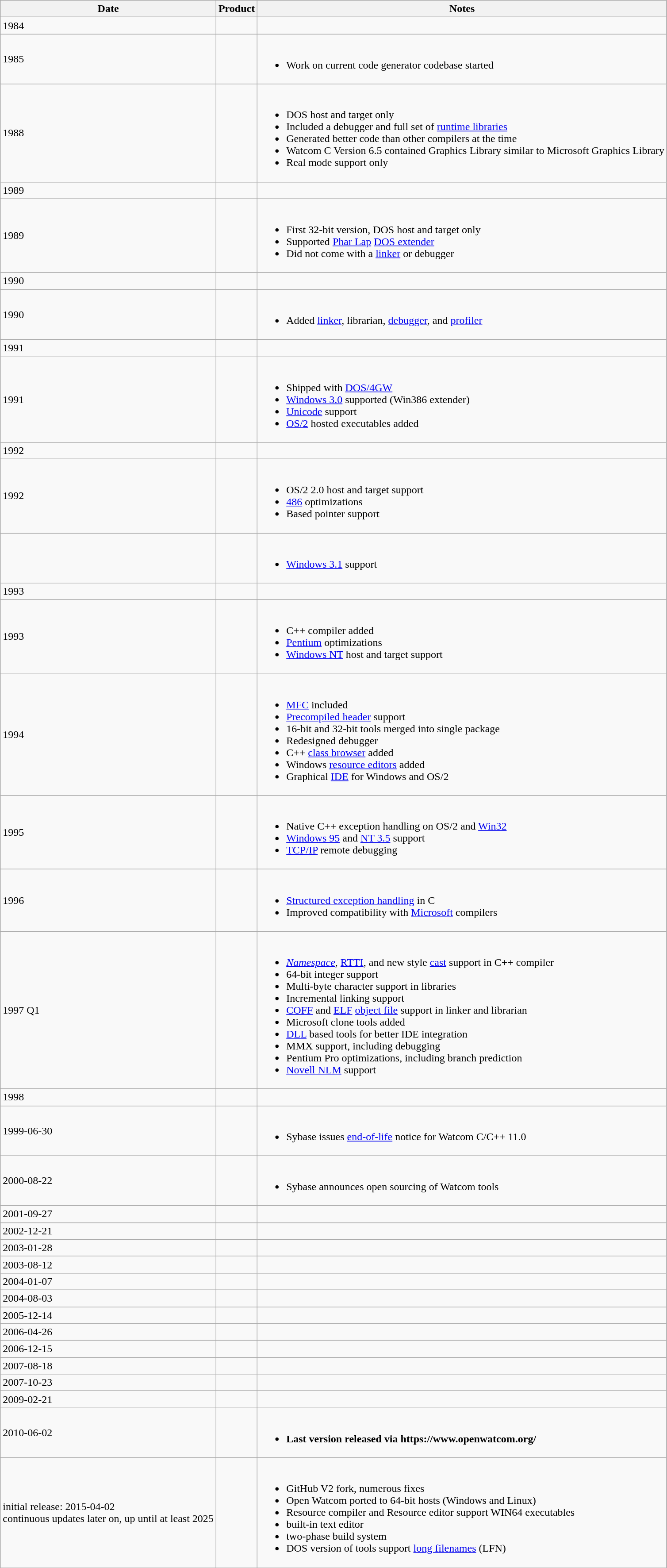<table class="wikitable">
<tr>
<th>Date</th>
<th>Product</th>
<th>Notes</th>
</tr>
<tr>
<td>1984</td>
<td></td>
<td></td>
</tr>
<tr>
<td>1985</td>
<td></td>
<td><br><ul><li>Work on current code generator codebase started</li></ul></td>
</tr>
<tr>
<td>1988</td>
<td></td>
<td><br><ul><li>DOS host and target only</li><li>Included a debugger and full set of <a href='#'>runtime libraries</a></li><li>Generated better code than other compilers at the time</li><li>Watcom C Version 6.5 contained Graphics Library similar to Microsoft Graphics Library</li><li>Real mode support only</li></ul></td>
</tr>
<tr>
<td>1989</td>
<td></td>
<td></td>
</tr>
<tr>
<td>1989</td>
<td></td>
<td><br><ul><li>First 32-bit version, DOS host and target only</li><li>Supported <a href='#'>Phar Lap</a> <a href='#'>DOS extender</a></li><li>Did not come with a <a href='#'>linker</a> or debugger</li></ul></td>
</tr>
<tr>
<td>1990</td>
<td></td>
<td></td>
</tr>
<tr>
<td>1990</td>
<td></td>
<td><br><ul><li>Added <a href='#'>linker</a>, librarian, <a href='#'>debugger</a>, and <a href='#'>profiler</a></li></ul></td>
</tr>
<tr>
<td>1991</td>
<td></td>
<td></td>
</tr>
<tr>
<td>1991</td>
<td></td>
<td><br><ul><li>Shipped with <a href='#'>DOS/4GW</a></li><li><a href='#'>Windows 3.0</a> supported (Win386 extender)</li><li><a href='#'>Unicode</a> support</li><li><a href='#'>OS/2</a> hosted executables added</li></ul></td>
</tr>
<tr>
<td>1992</td>
<td></td>
<td></td>
</tr>
<tr>
<td>1992</td>
<td></td>
<td><br><ul><li>OS/2 2.0 host and target support</li><li><a href='#'>486</a> optimizations</li><li>Based pointer support</li></ul></td>
</tr>
<tr>
<td></td>
<td></td>
<td><br><ul><li><a href='#'>Windows 3.1</a> support</li></ul></td>
</tr>
<tr>
<td>1993</td>
<td></td>
<td></td>
</tr>
<tr>
<td>1993</td>
<td></td>
<td><br><ul><li>C++ compiler added</li><li><a href='#'>Pentium</a> optimizations</li><li><a href='#'>Windows NT</a> host and target support</li></ul></td>
</tr>
<tr>
<td>1994</td>
<td></td>
<td><br><ul><li><a href='#'>MFC</a> included</li><li><a href='#'>Precompiled header</a> support</li><li>16-bit and 32-bit tools merged into single package</li><li>Redesigned debugger</li><li>C++ <a href='#'>class browser</a> added</li><li>Windows <a href='#'>resource editors</a> added</li><li>Graphical <a href='#'>IDE</a> for Windows and OS/2</li></ul></td>
</tr>
<tr>
<td>1995</td>
<td></td>
<td><br><ul><li>Native C++ exception handling on OS/2 and <a href='#'>Win32</a></li><li><a href='#'>Windows 95</a> and <a href='#'>NT 3.5</a> support</li><li><a href='#'>TCP/IP</a> remote debugging</li></ul></td>
</tr>
<tr>
<td>1996</td>
<td></td>
<td><br><ul><li><a href='#'>Structured exception handling</a> in C</li><li>Improved compatibility with <a href='#'>Microsoft</a> compilers</li></ul></td>
</tr>
<tr>
<td>1997 Q1</td>
<td></td>
<td><br><ul><li><em><a href='#'>Namespace</a></em>, <a href='#'>RTTI</a>, and new style <a href='#'>cast</a> support in C++ compiler</li><li>64-bit integer support</li><li>Multi-byte character support in libraries</li><li>Incremental linking support</li><li><a href='#'>COFF</a> and <a href='#'>ELF</a> <a href='#'>object file</a> support in linker and librarian</li><li>Microsoft clone tools added</li><li><a href='#'>DLL</a> based tools for better IDE integration</li><li>MMX support, including debugging</li><li>Pentium Pro optimizations, including branch prediction</li><li><a href='#'>Novell NLM</a> support</li></ul></td>
</tr>
<tr>
<td>1998</td>
<td></td>
<td></td>
</tr>
<tr>
<td>1999-06-30</td>
<td></td>
<td><br><ul><li>Sybase issues <a href='#'>end-of-life</a> notice for Watcom C/C++ 11.0</li></ul></td>
</tr>
<tr>
<td>2000-08-22</td>
<td></td>
<td><br><ul><li>Sybase announces open sourcing of Watcom tools</li></ul></td>
</tr>
<tr>
<td>2001-09-27</td>
<td></td>
<td></td>
</tr>
<tr>
<td>2002-12-21</td>
<td></td>
<td></td>
</tr>
<tr>
<td>2003-01-28</td>
<td></td>
<td></td>
</tr>
<tr>
<td>2003-08-12</td>
<td></td>
<td></td>
</tr>
<tr>
<td>2004-01-07</td>
<td></td>
<td></td>
</tr>
<tr>
<td>2004-08-03</td>
<td></td>
<td></td>
</tr>
<tr>
<td>2005-12-14</td>
<td></td>
<td></td>
</tr>
<tr>
<td>2006-04-26</td>
<td></td>
<td></td>
</tr>
<tr>
<td>2006-12-15</td>
<td></td>
<td></td>
</tr>
<tr>
<td>2007-08-18</td>
<td></td>
<td></td>
</tr>
<tr>
<td>2007-10-23</td>
<td></td>
<td></td>
</tr>
<tr>
<td>2009-02-21</td>
<td></td>
<td></td>
</tr>
<tr>
<td>2010-06-02</td>
<td></td>
<td><br><ul><li><strong>Last version released via https://www.openwatcom.org/</strong></li></ul></td>
</tr>
<tr>
<td>initial release: 2015-04-02<br>continuous updates later on, up until at least 2025</td>
<td></td>
<td><br><ul><li>GitHub V2 fork, numerous fixes</li><li>Open Watcom ported to 64-bit hosts (Windows and Linux)</li><li>Resource compiler and Resource editor support WIN64 executables</li><li>built-in text editor</li><li>two-phase build system</li><li>DOS version of tools support <a href='#'>long filenames</a> (LFN)</li></ul></td>
</tr>
</table>
